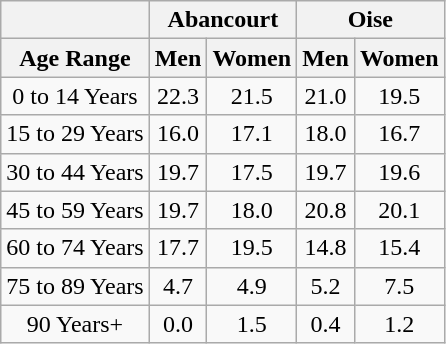<table class="wikitable" style="text-align:center;">
<tr>
<th></th>
<th colspan=2>Abancourt</th>
<th colspan=2>Oise</th>
</tr>
<tr>
<th>Age Range</th>
<th>Men</th>
<th>Women</th>
<th>Men</th>
<th>Women</th>
</tr>
<tr>
<td>0 to 14 Years</td>
<td>22.3</td>
<td>21.5</td>
<td>21.0</td>
<td>19.5</td>
</tr>
<tr>
<td>15 to 29 Years</td>
<td>16.0</td>
<td>17.1</td>
<td>18.0</td>
<td>16.7</td>
</tr>
<tr>
<td>30 to 44 Years</td>
<td>19.7</td>
<td>17.5</td>
<td>19.7</td>
<td>19.6</td>
</tr>
<tr>
<td>45 to 59 Years</td>
<td>19.7</td>
<td>18.0</td>
<td>20.8</td>
<td>20.1</td>
</tr>
<tr>
<td>60 to 74 Years</td>
<td>17.7</td>
<td>19.5</td>
<td>14.8</td>
<td>15.4</td>
</tr>
<tr>
<td>75 to 89 Years</td>
<td>4.7</td>
<td>4.9</td>
<td>5.2</td>
<td>7.5</td>
</tr>
<tr>
<td>90 Years+</td>
<td>0.0</td>
<td>1.5</td>
<td>0.4</td>
<td>1.2</td>
</tr>
</table>
